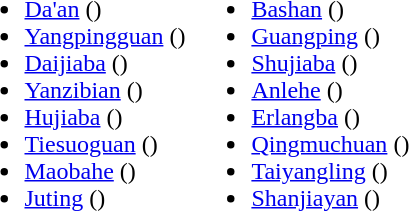<table>
<tr>
<td valign="top"><br><ul><li><a href='#'>Da'an</a> ()</li><li><a href='#'>Yangpingguan</a> ()</li><li><a href='#'>Daijiaba</a> ()</li><li><a href='#'>Yanzibian</a> ()</li><li><a href='#'>Hujiaba</a> ()</li><li><a href='#'>Tiesuoguan</a> ()</li><li><a href='#'>Maobahe</a> ()</li><li><a href='#'>Juting</a> ()</li></ul></td>
<td valign="top"><br><ul><li><a href='#'>Bashan</a> ()</li><li><a href='#'>Guangping</a> ()</li><li><a href='#'>Shujiaba</a> ()</li><li><a href='#'>Anlehe</a> ()</li><li><a href='#'>Erlangba</a> ()</li><li><a href='#'>Qingmuchuan</a> ()</li><li><a href='#'>Taiyangling</a> ()</li><li><a href='#'>Shanjiayan</a> ()</li></ul></td>
</tr>
</table>
